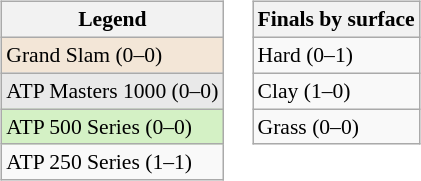<table>
<tr valign=top>
<td><br><table class=wikitable style=font-size:90%>
<tr>
<th>Legend</th>
</tr>
<tr style=background:#f3e6d7>
<td>Grand Slam (0–0)</td>
</tr>
<tr style="background:#e9e9e9">
<td>ATP Masters 1000 (0–0)</td>
</tr>
<tr style="background:#d4f1c5">
<td>ATP 500 Series (0–0)</td>
</tr>
<tr>
<td>ATP 250 Series (1–1)</td>
</tr>
</table>
</td>
<td><br><table class=wikitable style=font-size:90%>
<tr>
<th>Finals by surface</th>
</tr>
<tr>
<td>Hard (0–1)</td>
</tr>
<tr>
<td>Clay (1–0)</td>
</tr>
<tr>
<td>Grass (0–0)</td>
</tr>
</table>
</td>
</tr>
</table>
